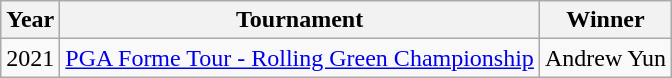<table class="wikitable">
<tr>
<th>Year</th>
<th>Tournament</th>
<th>Winner</th>
</tr>
<tr>
<td align="center">2021</td>
<td><a href='#'>PGA Forme Tour - Rolling Green Championship</a></td>
<td>Andrew Yun</td>
</tr>
</table>
